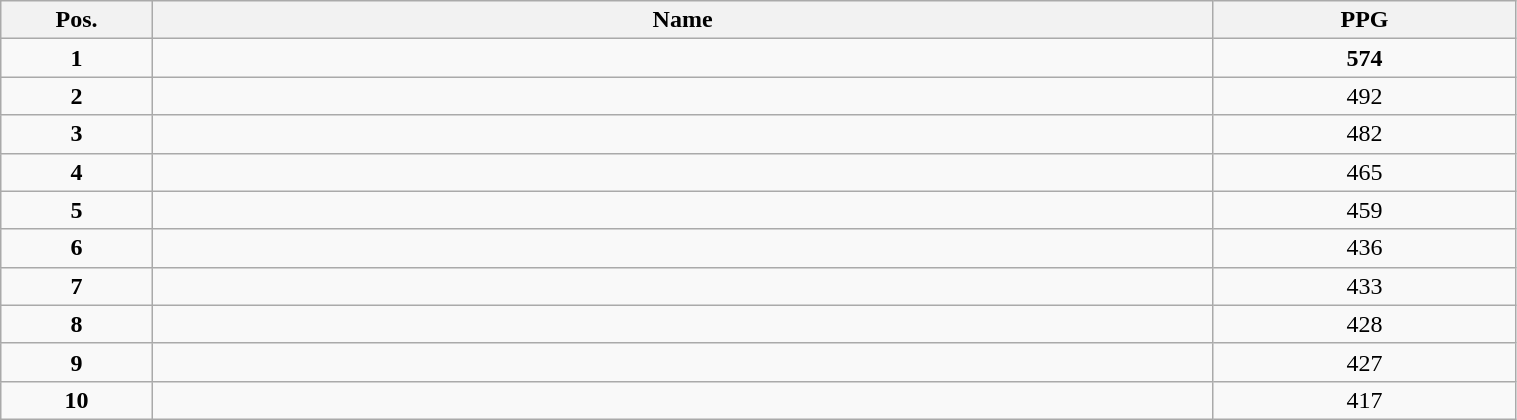<table class="wikitable" style="width:80%;">
<tr>
<th style="width:10%;">Pos.</th>
<th style="width:70%;">Name</th>
<th style="width:20%;">PPG</th>
</tr>
<tr>
<td align=center><strong>1</strong></td>
<td><strong></strong></td>
<td align=center><strong>574</strong></td>
</tr>
<tr>
<td align=center><strong>2</strong></td>
<td></td>
<td align=center>492</td>
</tr>
<tr>
<td align=center><strong>3</strong></td>
<td></td>
<td align=center>482</td>
</tr>
<tr>
<td align=center><strong>4</strong></td>
<td></td>
<td align=center>465</td>
</tr>
<tr>
<td align=center><strong>5</strong></td>
<td></td>
<td align=center>459</td>
</tr>
<tr>
<td align=center><strong>6</strong></td>
<td></td>
<td align=center>436</td>
</tr>
<tr>
<td align=center><strong>7</strong></td>
<td></td>
<td align=center>433</td>
</tr>
<tr>
<td align=center><strong>8</strong></td>
<td></td>
<td align=center>428</td>
</tr>
<tr>
<td align=center><strong>9</strong></td>
<td></td>
<td align=center>427</td>
</tr>
<tr>
<td align=center><strong>10</strong></td>
<td></td>
<td align=center>417</td>
</tr>
</table>
